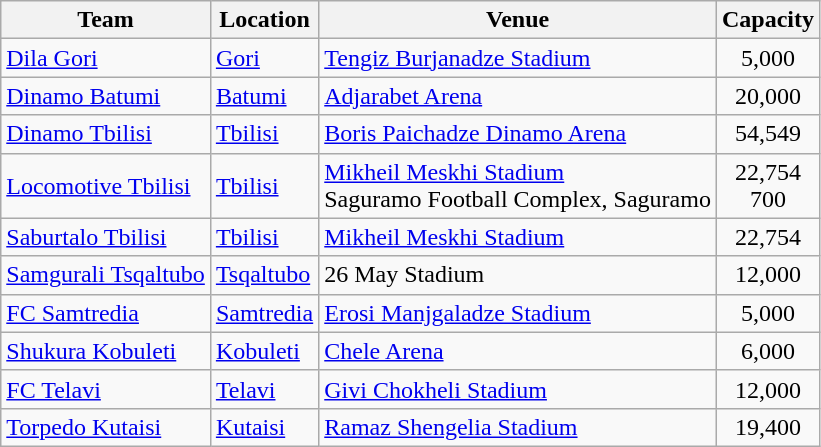<table class="wikitable sortable" border="1">
<tr>
<th>Team</th>
<th>Location</th>
<th>Venue</th>
<th>Capacity</th>
</tr>
<tr>
<td><a href='#'>Dila Gori</a></td>
<td><a href='#'>Gori</a></td>
<td><a href='#'>Tengiz Burjanadze Stadium</a></td>
<td align="center">5,000</td>
</tr>
<tr>
<td><a href='#'>Dinamo Batumi</a></td>
<td><a href='#'>Batumi</a></td>
<td><a href='#'>Adjarabet Arena</a></td>
<td align="center">20,000</td>
</tr>
<tr>
<td><a href='#'>Dinamo Tbilisi</a></td>
<td><a href='#'>Tbilisi</a></td>
<td><a href='#'>Boris Paichadze Dinamo Arena</a></td>
<td align="center">54,549</td>
</tr>
<tr>
<td><a href='#'>Locomotive Tbilisi</a></td>
<td><a href='#'>Tbilisi</a></td>
<td><a href='#'>Mikheil Meskhi Stadium</a><br>Saguramo Football Complex, Saguramo</td>
<td align="center">22,754<br>700</td>
</tr>
<tr>
<td><a href='#'>Saburtalo Tbilisi</a></td>
<td><a href='#'>Tbilisi</a></td>
<td><a href='#'>Mikheil Meskhi Stadium</a></td>
<td align="center">22,754</td>
</tr>
<tr>
<td><a href='#'>Samgurali Tsqaltubo</a></td>
<td><a href='#'>Tsqaltubo</a></td>
<td>26 May Stadium</td>
<td align="center">12,000</td>
</tr>
<tr>
<td><a href='#'>FC Samtredia</a></td>
<td><a href='#'>Samtredia</a></td>
<td><a href='#'>Erosi Manjgaladze Stadium</a></td>
<td align="center">5,000</td>
</tr>
<tr>
<td><a href='#'>Shukura Kobuleti</a></td>
<td><a href='#'>Kobuleti</a></td>
<td><a href='#'>Chele Arena</a></td>
<td align="center">6,000</td>
</tr>
<tr>
<td><a href='#'>FC Telavi</a></td>
<td><a href='#'>Telavi</a></td>
<td><a href='#'>Givi Chokheli Stadium</a></td>
<td align="center">12,000</td>
</tr>
<tr>
<td><a href='#'>Torpedo Kutaisi</a></td>
<td><a href='#'>Kutaisi</a></td>
<td><a href='#'>Ramaz Shengelia Stadium</a></td>
<td align="center">19,400</td>
</tr>
</table>
